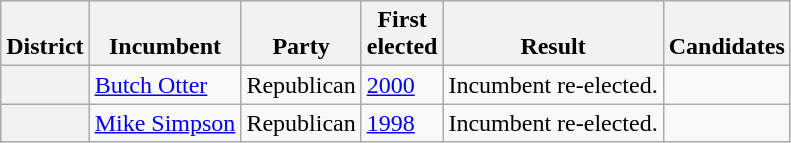<table class=wikitable>
<tr valign=bottom>
<th>District</th>
<th>Incumbent</th>
<th>Party</th>
<th>First<br>elected</th>
<th>Result</th>
<th>Candidates</th>
</tr>
<tr>
<th></th>
<td><a href='#'>Butch Otter</a></td>
<td>Republican</td>
<td><a href='#'>2000</a></td>
<td>Incumbent re-elected.</td>
<td nowrap></td>
</tr>
<tr>
<th></th>
<td><a href='#'>Mike Simpson</a></td>
<td>Republican</td>
<td><a href='#'>1998</a></td>
<td>Incumbent re-elected.</td>
<td nowrap></td>
</tr>
</table>
